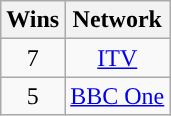<table class="wikitable" style="text-align:center;">
<tr>
<th style="background:BDB76B;">Wins</th>
<th style="background:BDB76B;">Network</th>
</tr>
<tr>
<td>7</td>
<td><a href='#'>ITV</a></td>
</tr>
<tr>
<td>5</td>
<td><a href='#'>BBC One</a></td>
</tr>
</table>
